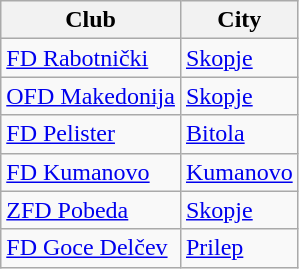<table class="wikitable">
<tr>
<th>Club</th>
<th>City</th>
</tr>
<tr>
<td><a href='#'>FD Rabotnički</a></td>
<td><a href='#'>Skopje</a></td>
</tr>
<tr>
<td><a href='#'>OFD Makedonija</a></td>
<td><a href='#'>Skopje</a></td>
</tr>
<tr>
<td><a href='#'>FD Pelister</a></td>
<td><a href='#'>Bitola</a></td>
</tr>
<tr>
<td><a href='#'>FD Kumanovo</a></td>
<td><a href='#'>Kumanovo</a></td>
</tr>
<tr>
<td><a href='#'>ZFD Pobeda</a></td>
<td><a href='#'>Skopje</a></td>
</tr>
<tr>
<td><a href='#'>FD Goce Delčev</a></td>
<td><a href='#'>Prilep</a></td>
</tr>
</table>
